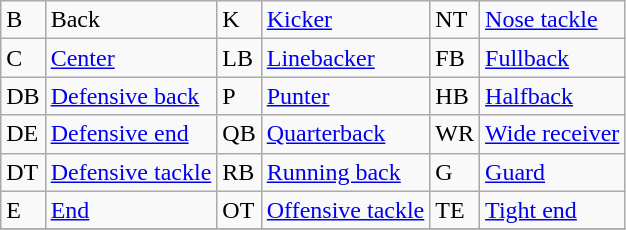<table class="wikitable">
<tr>
<td>B</td>
<td>Back</td>
<td>K</td>
<td><a href='#'>Kicker</a></td>
<td>NT</td>
<td><a href='#'>Nose tackle</a></td>
</tr>
<tr>
<td>C</td>
<td><a href='#'>Center</a></td>
<td>LB</td>
<td><a href='#'>Linebacker</a></td>
<td>FB</td>
<td><a href='#'>Fullback</a></td>
</tr>
<tr>
<td>DB</td>
<td><a href='#'>Defensive back</a></td>
<td>P</td>
<td><a href='#'>Punter</a></td>
<td>HB</td>
<td><a href='#'>Halfback</a></td>
</tr>
<tr>
<td>DE</td>
<td><a href='#'>Defensive end</a></td>
<td>QB</td>
<td><a href='#'>Quarterback</a></td>
<td>WR</td>
<td><a href='#'>Wide receiver</a></td>
</tr>
<tr>
<td>DT</td>
<td><a href='#'>Defensive tackle</a></td>
<td>RB</td>
<td><a href='#'>Running back</a></td>
<td>G</td>
<td><a href='#'>Guard</a></td>
</tr>
<tr>
<td>E</td>
<td><a href='#'>End</a></td>
<td>OT</td>
<td><a href='#'>Offensive tackle</a></td>
<td>TE</td>
<td><a href='#'>Tight end</a></td>
</tr>
<tr>
</tr>
</table>
